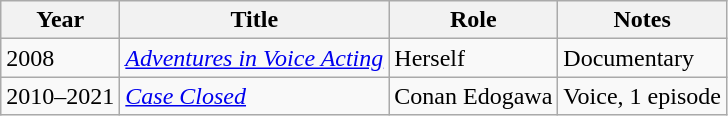<table class="wikitable">
<tr>
<th>Year</th>
<th>Title</th>
<th>Role</th>
<th>Notes</th>
</tr>
<tr>
<td>2008</td>
<td><em><a href='#'>Adventures in Voice Acting</a></em></td>
<td>Herself</td>
<td>Documentary</td>
</tr>
<tr>
<td>2010–2021</td>
<td><em><a href='#'>Case Closed</a></em></td>
<td>Conan Edogawa</td>
<td>Voice, 1 episode</td>
</tr>
</table>
